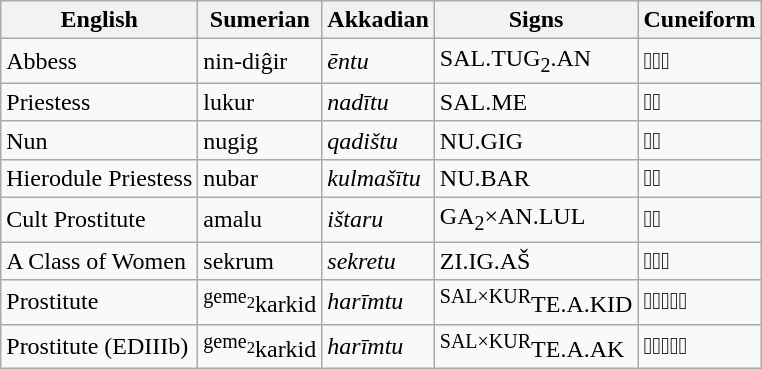<table class="wikitable">
<tr>
<th>English</th>
<th>Sumerian</th>
<th>Akkadian</th>
<th>Signs</th>
<th>Cuneiform</th>
</tr>
<tr>
<td>Abbess</td>
<td>nin-diĝir</td>
<td><em>ēntu</em></td>
<td>SAL.TUG<sub>2</sub>.AN</td>
<td>𒊩𒌆𒀭</td>
</tr>
<tr>
<td>Priestess</td>
<td>lukur</td>
<td><em>nadītu</em></td>
<td>SAL.ME</td>
<td>𒊩𒈨</td>
</tr>
<tr>
<td>Nun</td>
<td>nugig</td>
<td><em>qadištu</em></td>
<td>NU.GIG</td>
<td>𒉡𒍼</td>
</tr>
<tr>
<td>Hierodule Priestess</td>
<td>nubar</td>
<td><em>kulmašītu</em></td>
<td>NU.BAR</td>
<td>𒉡𒁇</td>
</tr>
<tr>
<td>Cult Prostitute</td>
<td>amalu</td>
<td><em>ištaru</em></td>
<td>GA<sub>2</sub>×AN.LUL</td>
<td>𒂼𒈜</td>
</tr>
<tr>
<td>A Class of Women</td>
<td>sekrum</td>
<td><em>sekretu</em></td>
<td>ZI.IG.AŠ</td>
<td>𒍣𒅅𒀸</td>
</tr>
<tr>
<td>Prostitute</td>
<td><sup>geme<sub>2</sub></sup>karkid</td>
<td><em>harīmtu</em></td>
<td><sup>SAL×KUR</sup>TE.A.KID</td>
<td>𒊩𒆳𒋼𒀀𒆤</td>
</tr>
<tr>
<td>Prostitute (EDIIIb)</td>
<td><sup>geme<sub>2</sub></sup>karkid</td>
<td><em>harīmtu</em></td>
<td><sup>SAL×KUR</sup>TE.A.AK</td>
<td>𒊩𒆳𒋼𒀀𒀝</td>
</tr>
</table>
